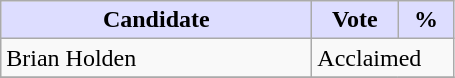<table class="wikitable">
<tr>
<th style="background:#ddf; width:200px;">Candidate</th>
<th style="background:#ddf; width:50px;">Vote</th>
<th style="background:#ddf; width:30px;">%</th>
</tr>
<tr>
<td>Brian Holden</td>
<td colspan=2">Acclaimed</td>
</tr>
<tr>
</tr>
</table>
